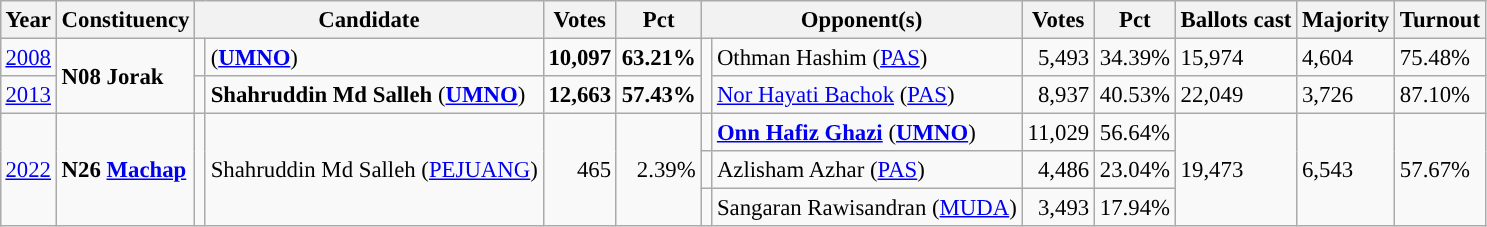<table class="wikitable" style="margin:0.5em ; font-size:95%">
<tr>
<th>Year</th>
<th>Constituency</th>
<th colspan=2>Candidate</th>
<th>Votes</th>
<th>Pct</th>
<th colspan=2>Opponent(s)</th>
<th>Votes</th>
<th>Pct</th>
<th>Ballots cast</th>
<th>Majority</th>
<th>Turnout</th>
</tr>
<tr>
<td><a href='#'>2008</a></td>
<td rowspan=2><strong>N08 Jorak </strong></td>
<td></td>
<td> (<a href='#'><strong>UMNO</strong></a>)</td>
<td align="right"><strong>10,097</strong></td>
<td><strong>63.21%</strong></td>
<td rowspan="2" ></td>
<td>Othman Hashim (<a href='#'>PAS</a>)</td>
<td align="right">5,493</td>
<td>34.39%</td>
<td>15,974</td>
<td>4,604</td>
<td>75.48%</td>
</tr>
<tr>
<td><a href='#'>2013</a></td>
<td></td>
<td><strong>Shahruddin Md Salleh</strong> (<a href='#'><strong>UMNO</strong></a>)</td>
<td align="right"><strong>12,663</strong></td>
<td><strong>57.43%</strong></td>
<td><a href='#'>Nor Hayati Bachok</a> (<a href='#'>PAS</a>)</td>
<td align="right">8,937</td>
<td>40.53%</td>
<td>22,049</td>
<td>3,726</td>
<td>87.10%</td>
</tr>
<tr>
<td rowspan="3"><a href='#'>2022</a></td>
<td rowspan="3"><strong>N26 <a href='#'>Machap</a></strong></td>
<td rowspan="3" bgcolor=></td>
<td rowspan="3">Shahruddin Md Salleh (<a href='#'>PEJUANG</a>)</td>
<td rowspan="3" align="right">465</td>
<td rowspan="3" align="right">2.39%</td>
<td></td>
<td><strong><a href='#'>Onn Hafiz Ghazi</a></strong> (<a href='#'><strong>UMNO</strong></a>)</td>
<td align="right">11,029</td>
<td align="right">56.64%</td>
<td rowspan="3">19,473</td>
<td rowspan="3">6,543</td>
<td rowspan="3">57.67%</td>
</tr>
<tr>
<td></td>
<td>Azlisham Azhar (<a href='#'>PAS</a>)</td>
<td align="right">4,486</td>
<td align="right">23.04%</td>
</tr>
<tr>
<td bgcolor=></td>
<td>Sangaran Rawisandran (<a href='#'>MUDA</a>)</td>
<td align="right">3,493</td>
<td align="right">17.94%</td>
</tr>
</table>
